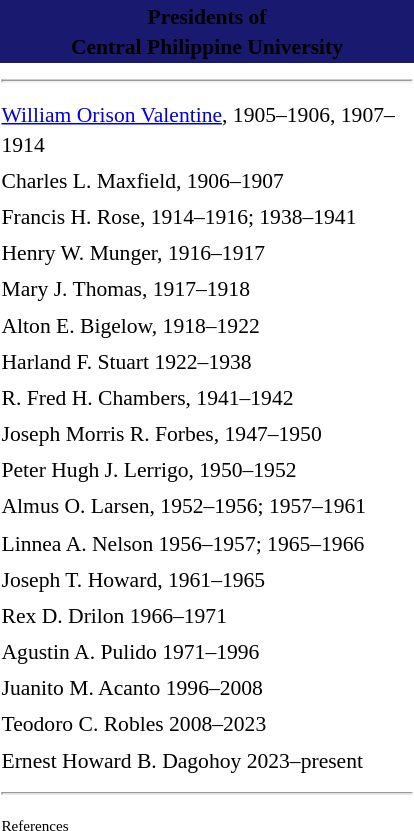<table class="toccolours" style="float:right; margin-left:1em; font-size:90%; line-height:1.4em; width:280px;">
<tr>
<th colspan="2" style="text-align:center; background:#191970;"><span><strong>Presidents of<br>Central Philippine University</strong></span></th>
</tr>
<tr>
<td colspan="2"><hr></td>
</tr>
<tr>
<td><a href='#'>William Orison Valentine</a>, 1905–1906, 1907–1914</td>
</tr>
<tr>
<td>Charles L. Maxfield, 1906–1907</td>
</tr>
<tr>
<td>Francis H. Rose, 1914–1916; 1938–1941</td>
</tr>
<tr>
<td>Henry W. Munger, 1916–1917</td>
</tr>
<tr>
<td>Mary J. Thomas, 1917–1918</td>
</tr>
<tr>
<td>Alton E. Bigelow, 1918–1922</td>
</tr>
<tr>
<td>Harland F. Stuart 1922–1938</td>
</tr>
<tr>
<td>R. Fred H. Chambers, 1941–1942</td>
</tr>
<tr>
<td>Joseph Morris R. Forbes, 1947–1950</td>
</tr>
<tr>
<td>Peter Hugh J. Lerrigo, 1950–1952</td>
</tr>
<tr>
<td>Almus O. Larsen, 1952–1956; 1957–1961</td>
</tr>
<tr>
<td>Linnea A. Nelson 1956–1957; 1965–1966</td>
</tr>
<tr>
<td>Joseph T. Howard, 1961–1965</td>
</tr>
<tr>
<td>Rex D. Drilon 1966–1971</td>
</tr>
<tr>
<td>Agustin A. Pulido 1971–1996</td>
</tr>
<tr>
<td>Juanito M. Acanto 1996–2008</td>
</tr>
<tr>
<td>Teodoro C. Robles 2008–2023</td>
</tr>
<tr>
<td>Ernest Howard B. Dagohoy 2023–present</td>
</tr>
<tr>
<td colspan="2"><hr></td>
</tr>
<tr>
<td style="font-size:70%">References</td>
<td></td>
</tr>
</table>
